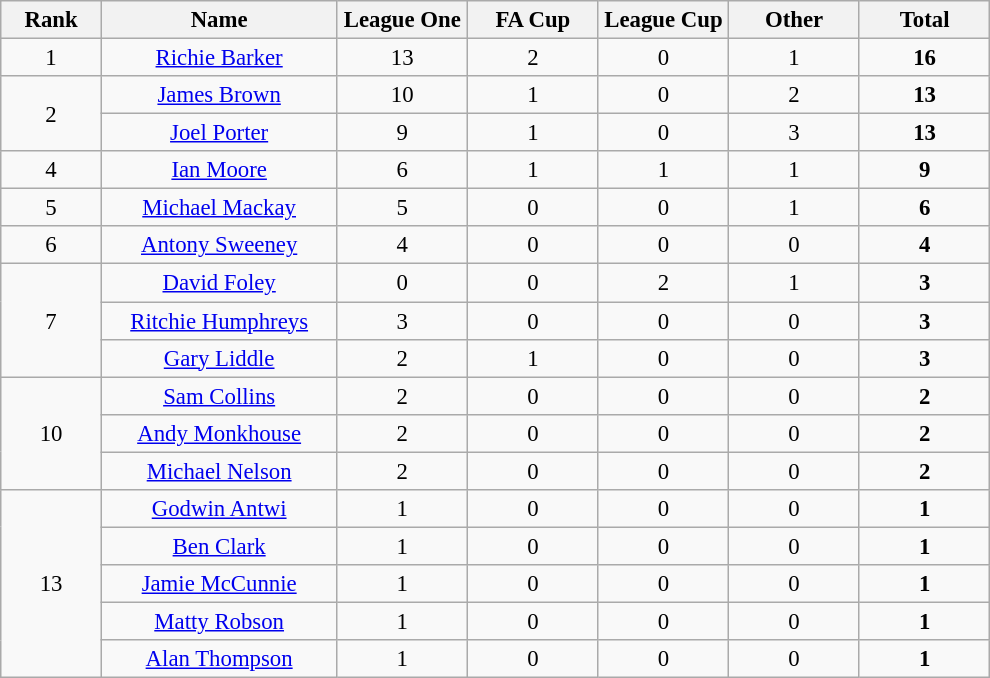<table class="wikitable" style="font-size: 95%; text-align: center;">
<tr>
<th width=60>Rank</th>
<th width=150>Name</th>
<th width=80>League One</th>
<th width=80>FA Cup</th>
<th width=80>League Cup</th>
<th width=80>Other</th>
<th width=80><strong>Total</strong></th>
</tr>
<tr>
<td>1</td>
<td><a href='#'>Richie Barker</a></td>
<td>13</td>
<td>2</td>
<td>0</td>
<td>1</td>
<td><strong>16</strong></td>
</tr>
<tr>
<td rowspan=2>2</td>
<td><a href='#'>James Brown</a></td>
<td>10</td>
<td>1</td>
<td>0</td>
<td>2</td>
<td><strong>13</strong></td>
</tr>
<tr>
<td><a href='#'>Joel Porter</a></td>
<td>9</td>
<td>1</td>
<td>0</td>
<td>3</td>
<td><strong>13</strong></td>
</tr>
<tr>
<td>4</td>
<td><a href='#'>Ian Moore</a></td>
<td>6</td>
<td>1</td>
<td>1</td>
<td>1</td>
<td><strong>9</strong></td>
</tr>
<tr>
<td>5</td>
<td><a href='#'>Michael Mackay</a></td>
<td>5</td>
<td>0</td>
<td>0</td>
<td>1</td>
<td><strong>6</strong></td>
</tr>
<tr>
<td>6</td>
<td><a href='#'>Antony Sweeney</a></td>
<td>4</td>
<td>0</td>
<td>0</td>
<td>0</td>
<td><strong>4</strong></td>
</tr>
<tr>
<td rowspan=3>7</td>
<td><a href='#'>David Foley</a></td>
<td>0</td>
<td>0</td>
<td>2</td>
<td>1</td>
<td><strong>3</strong></td>
</tr>
<tr>
<td><a href='#'>Ritchie Humphreys</a></td>
<td>3</td>
<td>0</td>
<td>0</td>
<td>0</td>
<td><strong>3</strong></td>
</tr>
<tr>
<td><a href='#'>Gary Liddle</a></td>
<td>2</td>
<td>1</td>
<td>0</td>
<td>0</td>
<td><strong>3</strong></td>
</tr>
<tr>
<td rowspan=3>10</td>
<td><a href='#'>Sam Collins</a></td>
<td>2</td>
<td>0</td>
<td>0</td>
<td>0</td>
<td><strong>2</strong></td>
</tr>
<tr>
<td><a href='#'>Andy Monkhouse</a></td>
<td>2</td>
<td>0</td>
<td>0</td>
<td>0</td>
<td><strong>2</strong></td>
</tr>
<tr>
<td><a href='#'>Michael Nelson</a></td>
<td>2</td>
<td>0</td>
<td>0</td>
<td>0</td>
<td><strong>2</strong></td>
</tr>
<tr>
<td rowspan=5>13</td>
<td><a href='#'>Godwin Antwi</a></td>
<td>1</td>
<td>0</td>
<td>0</td>
<td>0</td>
<td><strong>1</strong></td>
</tr>
<tr>
<td><a href='#'>Ben Clark</a></td>
<td>1</td>
<td>0</td>
<td>0</td>
<td>0</td>
<td><strong>1</strong></td>
</tr>
<tr>
<td><a href='#'>Jamie McCunnie</a></td>
<td>1</td>
<td>0</td>
<td>0</td>
<td>0</td>
<td><strong>1</strong></td>
</tr>
<tr>
<td><a href='#'>Matty Robson</a></td>
<td>1</td>
<td>0</td>
<td>0</td>
<td>0</td>
<td><strong>1</strong></td>
</tr>
<tr>
<td><a href='#'>Alan Thompson</a></td>
<td>1</td>
<td>0</td>
<td>0</td>
<td>0</td>
<td><strong>1</strong></td>
</tr>
</table>
